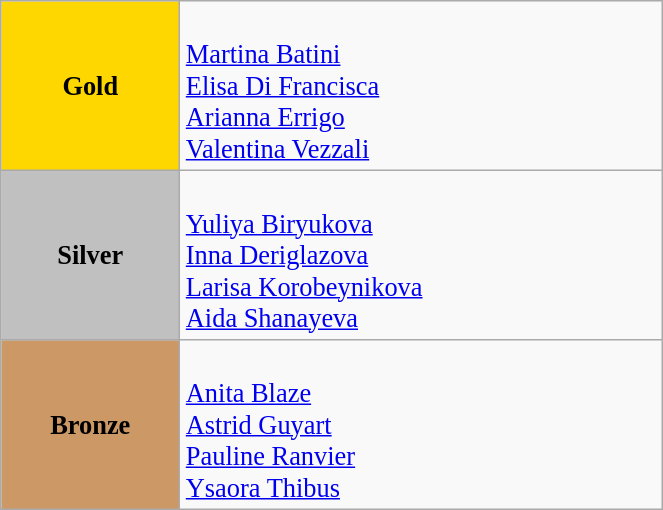<table class="wikitable" style=" text-align:center; font-size:110%;" width="35%">
<tr>
<td bgcolor="gold"><strong>Gold</strong></td>
<td align=left><br><a href='#'>Martina Batini</a><br><a href='#'>Elisa Di Francisca</a><br><a href='#'>Arianna Errigo</a><br><a href='#'>Valentina Vezzali</a></td>
</tr>
<tr>
<td bgcolor="silver"><strong>Silver</strong></td>
<td align=left><br><a href='#'>Yuliya Biryukova</a><br><a href='#'>Inna Deriglazova</a><br><a href='#'>Larisa Korobeynikova</a><br><a href='#'>Aida Shanayeva</a></td>
</tr>
<tr>
<td bgcolor="#cc9966"><strong>Bronze</strong></td>
<td align=left><br><a href='#'>Anita Blaze</a><br><a href='#'>Astrid Guyart</a><br><a href='#'>Pauline Ranvier</a><br><a href='#'>Ysaora Thibus</a></td>
</tr>
</table>
